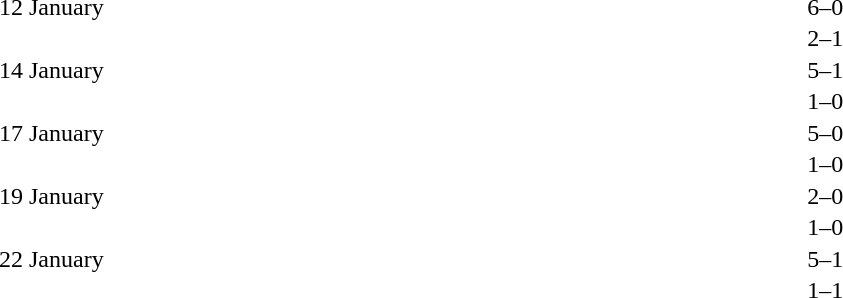<table cellspacing=1 width=70%>
<tr>
<th width=25%></th>
<th width=30%></th>
<th width=15%></th>
<th width=30%></th>
</tr>
<tr>
<td>12 January</td>
<td align=right></td>
<td align=center>6–0</td>
<td></td>
</tr>
<tr>
<td></td>
<td align=right></td>
<td align=center>2–1</td>
<td></td>
</tr>
<tr>
<td>14 January</td>
<td align=right></td>
<td align=center>5–1</td>
<td></td>
</tr>
<tr>
<td></td>
<td align=right></td>
<td align=center>1–0</td>
<td></td>
</tr>
<tr>
<td>17 January</td>
<td align=right></td>
<td align=center>5–0</td>
<td></td>
</tr>
<tr>
<td></td>
<td align=right></td>
<td align=center>1–0</td>
<td></td>
</tr>
<tr>
<td>19 January</td>
<td align=right></td>
<td align=center>2–0</td>
<td></td>
</tr>
<tr>
<td></td>
<td align=right></td>
<td align=center>1–0</td>
<td></td>
</tr>
<tr>
<td>22 January</td>
<td align=right></td>
<td align=center>5–1</td>
<td></td>
</tr>
<tr>
<td></td>
<td align=right></td>
<td align=center>1–1</td>
<td></td>
</tr>
</table>
